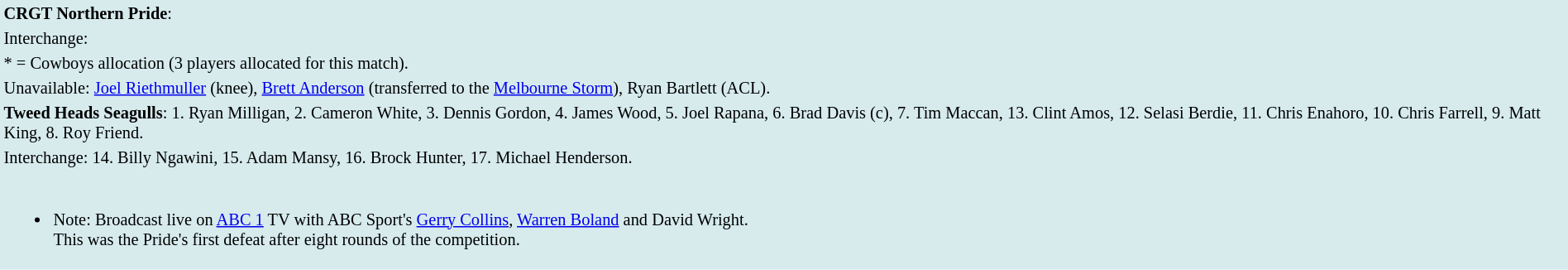<table style="background:#d7ebed; font-size:85%; width:100%;">
<tr>
<td><strong>CRGT Northern Pride</strong>:             </td>
</tr>
<tr>
<td>Interchange:    </td>
</tr>
<tr>
<td>* = Cowboys allocation (3 players allocated for this match).</td>
</tr>
<tr>
<td>Unavailable: <a href='#'>Joel Riethmuller</a> (knee), <a href='#'>Brett Anderson</a> (transferred to the <a href='#'>Melbourne Storm</a>), Ryan Bartlett (ACL).</td>
</tr>
<tr>
<td><strong>Tweed Heads Seagulls</strong>: 1. Ryan Milligan, 2. Cameron White, 3. Dennis Gordon, 4. James Wood, 5. Joel Rapana, 6. Brad Davis (c), 7. Tim Maccan, 13. Clint Amos, 12. Selasi Berdie, 11. Chris Enahoro, 10. Chris Farrell, 9. Matt King, 8. Roy Friend.</td>
</tr>
<tr>
<td>Interchange: 14. Billy Ngawini, 15. Adam Mansy, 16. Brock Hunter, 17. Michael Henderson.</td>
</tr>
<tr>
<td><br><ul><li>Note: Broadcast live on <a href='#'>ABC 1</a> TV with ABC Sport's <a href='#'>Gerry Collins</a>, <a href='#'>Warren Boland</a> and David Wright.<br>This was the Pride's first defeat after eight rounds of the competition.</li></ul></td>
</tr>
</table>
